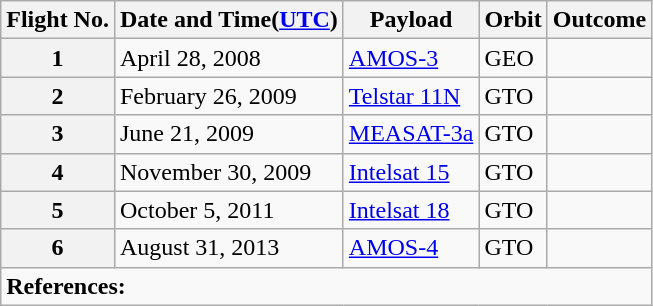<table class="wikitable sortable" border="1">
<tr>
<th>Flight No.</th>
<th>Date and Time(<a href='#'>UTC</a>)</th>
<th>Payload</th>
<th>Orbit</th>
<th>Outcome</th>
</tr>
<tr>
<th>1</th>
<td>April 28, 2008</td>
<td><a href='#'>AMOS-3</a></td>
<td>GEO</td>
<td></td>
</tr>
<tr>
<th>2</th>
<td>February 26, 2009</td>
<td><a href='#'>Telstar 11N</a></td>
<td>GTO</td>
<td></td>
</tr>
<tr>
<th>3</th>
<td>June 21, 2009</td>
<td><a href='#'>MEASAT-3a</a></td>
<td>GTO</td>
<td></td>
</tr>
<tr>
<th>4</th>
<td>November 30, 2009</td>
<td><a href='#'>Intelsat 15</a></td>
<td>GTO</td>
<td></td>
</tr>
<tr>
<th>5</th>
<td>October 5, 2011</td>
<td><a href='#'>Intelsat 18</a></td>
<td>GTO</td>
<td></td>
</tr>
<tr>
<th>6</th>
<td>August 31, 2013</td>
<td><a href='#'>AMOS-4</a></td>
<td>GTO</td>
<td></td>
</tr>
<tr>
<td colspan="5" style="text-align: left;"><strong>References:</strong></td>
</tr>
</table>
